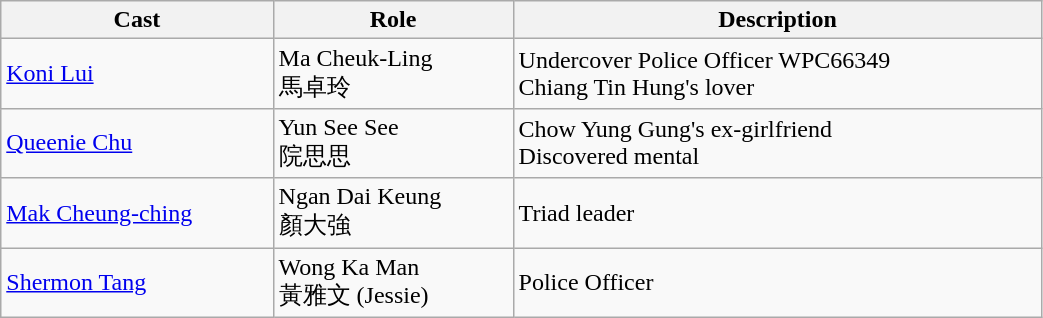<table class="wikitable" width="55%">
<tr>
<th>Cast</th>
<th>Role</th>
<th>Description</th>
</tr>
<tr>
<td><a href='#'>Koni Lui</a></td>
<td>Ma Cheuk-Ling <br> 馬卓玲</td>
<td>Undercover Police Officer WPC66349 <br> Chiang Tin Hung's lover</td>
</tr>
<tr>
<td><a href='#'>Queenie Chu</a></td>
<td>Yun See See <br> 院思思</td>
<td>Chow Yung Gung's ex-girlfriend <br> Discovered mental</td>
</tr>
<tr>
<td><a href='#'>Mak Cheung-ching</a></td>
<td>Ngan Dai Keung <br> 顏大強</td>
<td>Triad leader</td>
</tr>
<tr>
<td><a href='#'>Shermon Tang</a></td>
<td>Wong Ka Man <br> 黃雅文 (Jessie)</td>
<td>Police Officer</td>
</tr>
</table>
